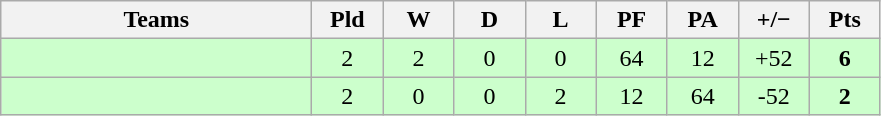<table class="wikitable" style="text-align: center;">
<tr>
<th width="200">Teams</th>
<th width="40">Pld</th>
<th width="40">W</th>
<th width="40">D</th>
<th width="40">L</th>
<th width="40">PF</th>
<th width="40">PA</th>
<th width="40">+/−</th>
<th width="40">Pts</th>
</tr>
<tr bgcolor=ccffcc>
<td align=left></td>
<td>2</td>
<td>2</td>
<td>0</td>
<td>0</td>
<td>64</td>
<td>12</td>
<td>+52</td>
<td><strong>6</strong></td>
</tr>
<tr bgcolor=ccffcc>
<td align=left></td>
<td>2</td>
<td>0</td>
<td>0</td>
<td>2</td>
<td>12</td>
<td>64</td>
<td>-52</td>
<td><strong>2</strong></td>
</tr>
</table>
